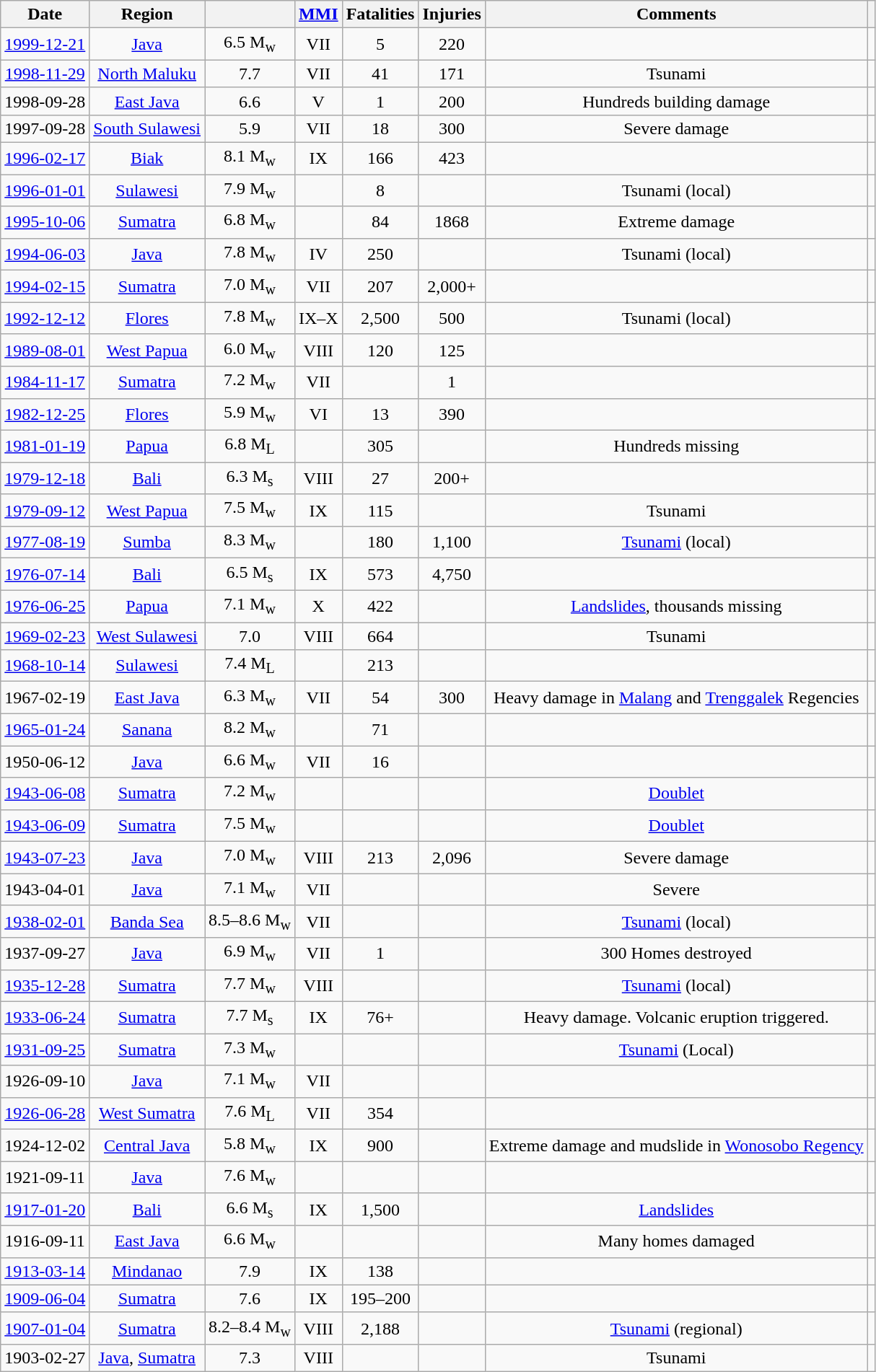<table class="wikitable sortable" style="text-align: center;">
<tr>
<th>Date</th>
<th>Region</th>
<th></th>
<th><a href='#'>MMI</a></th>
<th data-sort-type="number">Fatalities</th>
<th>Injuries</th>
<th>Comments</th>
<th></th>
</tr>
<tr>
<td><a href='#'>1999-12-21</a></td>
<td><a href='#'>Java</a></td>
<td>6.5 M<sub>w</sub></td>
<td>VII</td>
<td>5</td>
<td>220</td>
<td></td>
<td></td>
</tr>
<tr>
<td><a href='#'>1998-11-29</a></td>
<td><a href='#'>North Maluku</a></td>
<td>7.7 </td>
<td>VII</td>
<td>41</td>
<td>171</td>
<td>Tsunami</td>
<td></td>
</tr>
<tr>
<td>1998-09-28</td>
<td><a href='#'>East Java</a></td>
<td>6.6 </td>
<td>V</td>
<td>1</td>
<td>200</td>
<td>Hundreds building damage</td>
<td></td>
</tr>
<tr>
<td>1997-09-28</td>
<td><a href='#'>South Sulawesi</a></td>
<td>5.9 </td>
<td>VII</td>
<td>18</td>
<td>300</td>
<td>Severe damage</td>
<td></td>
</tr>
<tr>
<td><a href='#'>1996-02-17</a></td>
<td><a href='#'>Biak</a></td>
<td>8.1 M<sub>w</sub></td>
<td>IX</td>
<td>166</td>
<td>423</td>
<td></td>
<td></td>
</tr>
<tr>
<td><a href='#'>1996-01-01</a></td>
<td><a href='#'>Sulawesi</a></td>
<td>7.9 M<sub>w</sub></td>
<td></td>
<td>8</td>
<td></td>
<td>Tsunami (local)</td>
<td></td>
</tr>
<tr>
<td><a href='#'>1995-10-06</a></td>
<td><a href='#'>Sumatra</a></td>
<td>6.8 M<sub>w</sub></td>
<td></td>
<td>84</td>
<td>1868</td>
<td>Extreme damage</td>
<td></td>
</tr>
<tr>
<td><a href='#'>1994-06-03</a></td>
<td><a href='#'>Java</a></td>
<td>7.8 M<sub>w</sub></td>
<td>IV</td>
<td>250</td>
<td></td>
<td>Tsunami (local)</td>
<td></td>
</tr>
<tr>
<td><a href='#'>1994-02-15</a></td>
<td><a href='#'>Sumatra</a></td>
<td>7.0 M<sub>w</sub></td>
<td>VII</td>
<td>207</td>
<td>2,000+</td>
<td></td>
<td></td>
</tr>
<tr>
<td><a href='#'>1992-12-12</a></td>
<td><a href='#'>Flores</a></td>
<td>7.8 M<sub>w</sub></td>
<td>IX–X</td>
<td>2,500</td>
<td>500</td>
<td>Tsunami (local)</td>
<td></td>
</tr>
<tr>
<td><a href='#'>1989-08-01</a></td>
<td><a href='#'>West Papua</a></td>
<td>6.0 M<sub>w</sub></td>
<td>VIII</td>
<td>120</td>
<td>125</td>
<td></td>
<td></td>
</tr>
<tr>
<td><a href='#'>1984-11-17</a></td>
<td><a href='#'>Sumatra</a></td>
<td>7.2 M<sub>w</sub></td>
<td>VII</td>
<td></td>
<td>1</td>
<td></td>
<td></td>
</tr>
<tr>
<td><a href='#'>1982-12-25</a></td>
<td><a href='#'>Flores</a></td>
<td>5.9 M<sub>w</sub></td>
<td>VI</td>
<td>13</td>
<td>390</td>
<td></td>
<td></td>
</tr>
<tr>
<td><a href='#'>1981-01-19</a></td>
<td><a href='#'>Papua</a></td>
<td>6.8 M<sub>L</sub></td>
<td></td>
<td>305</td>
<td></td>
<td>Hundreds missing</td>
<td></td>
</tr>
<tr>
<td><a href='#'>1979-12-18</a></td>
<td><a href='#'>Bali</a></td>
<td>6.3 M<sub>s</sub></td>
<td>VIII</td>
<td>27</td>
<td>200+</td>
<td></td>
<td></td>
</tr>
<tr>
<td><a href='#'>1979-09-12</a></td>
<td><a href='#'>West Papua</a></td>
<td>7.5 M<sub>w</sub></td>
<td>IX</td>
<td>115</td>
<td></td>
<td>Tsunami</td>
<td></td>
</tr>
<tr>
<td><a href='#'>1977-08-19</a></td>
<td><a href='#'>Sumba</a></td>
<td>8.3 M<sub>w</sub></td>
<td></td>
<td>180</td>
<td>1,100</td>
<td><a href='#'>Tsunami</a> (local)</td>
<td></td>
</tr>
<tr>
<td><a href='#'>1976-07-14</a></td>
<td><a href='#'>Bali</a></td>
<td>6.5 M<sub>s</sub></td>
<td>IX</td>
<td>573</td>
<td>4,750</td>
<td></td>
<td></td>
</tr>
<tr>
<td><a href='#'>1976-06-25</a></td>
<td><a href='#'>Papua</a></td>
<td>7.1 M<sub>w</sub></td>
<td>X</td>
<td>422</td>
<td></td>
<td><a href='#'>Landslides</a>, thousands missing</td>
<td></td>
</tr>
<tr>
<td><a href='#'>1969-02-23</a></td>
<td><a href='#'>West Sulawesi</a></td>
<td>7.0 </td>
<td>VIII</td>
<td>664</td>
<td></td>
<td>Tsunami</td>
<td></td>
</tr>
<tr>
<td><a href='#'>1968-10-14</a></td>
<td><a href='#'>Sulawesi</a></td>
<td>7.4 M<sub>L</sub></td>
<td></td>
<td>213</td>
<td></td>
<td></td>
<td></td>
</tr>
<tr>
<td>1967-02-19</td>
<td><a href='#'>East Java</a></td>
<td>6.3 M<sub>w</sub></td>
<td>VII</td>
<td>54</td>
<td>300</td>
<td>Heavy damage in <a href='#'>Malang</a> and <a href='#'>Trenggalek</a> Regencies</td>
<td></td>
</tr>
<tr>
<td><a href='#'>1965-01-24</a></td>
<td><a href='#'>Sanana</a></td>
<td>8.2 M<sub>w</sub></td>
<td></td>
<td>71</td>
<td></td>
<td></td>
<td></td>
</tr>
<tr>
<td>1950-06-12</td>
<td><a href='#'>Java</a></td>
<td>6.6 M<sub>w</sub></td>
<td>VII</td>
<td>16</td>
<td></td>
<td></td>
<td></td>
</tr>
<tr>
<td><a href='#'>1943-06-08</a></td>
<td><a href='#'>Sumatra</a></td>
<td>7.2 M<sub>w</sub></td>
<td></td>
<td></td>
<td></td>
<td><a href='#'>Doublet</a></td>
<td></td>
</tr>
<tr>
<td><a href='#'>1943-06-09</a></td>
<td><a href='#'>Sumatra</a></td>
<td>7.5 M<sub>w</sub></td>
<td></td>
<td></td>
<td></td>
<td><a href='#'>Doublet</a></td>
<td></td>
</tr>
<tr>
<td><a href='#'>1943-07-23</a></td>
<td><a href='#'>Java</a></td>
<td>7.0 M<sub>w</sub></td>
<td>VIII</td>
<td>213</td>
<td>2,096</td>
<td>Severe damage</td>
<td></td>
</tr>
<tr>
<td>1943-04-01</td>
<td><a href='#'>Java</a></td>
<td>7.1 M<sub>w</sub></td>
<td>VII</td>
<td></td>
<td></td>
<td>Severe</td>
<td></td>
</tr>
<tr>
<td><a href='#'>1938-02-01</a></td>
<td><a href='#'>Banda Sea</a></td>
<td>8.5–8.6 M<sub>w</sub></td>
<td>VII</td>
<td></td>
<td></td>
<td><a href='#'>Tsunami</a> (local)</td>
<td></td>
</tr>
<tr>
<td>1937-09-27</td>
<td><a href='#'>Java</a></td>
<td>6.9 M<sub>w</sub></td>
<td>VII</td>
<td>1</td>
<td></td>
<td>300 Homes destroyed</td>
<td></td>
</tr>
<tr>
<td><a href='#'>1935-12-28</a></td>
<td><a href='#'>Sumatra</a></td>
<td>7.7 M<sub>w</sub></td>
<td>VIII</td>
<td></td>
<td></td>
<td><a href='#'>Tsunami</a> (local)</td>
<td></td>
</tr>
<tr>
<td><a href='#'>1933-06-24</a></td>
<td><a href='#'>Sumatra</a></td>
<td>7.7 M<sub>s</sub></td>
<td>IX</td>
<td>76+</td>
<td></td>
<td>Heavy damage. Volcanic eruption triggered.</td>
<td></td>
</tr>
<tr>
<td><a href='#'>1931-09-25</a></td>
<td><a href='#'>Sumatra</a></td>
<td>7.3 M<sub>w</sub></td>
<td></td>
<td></td>
<td></td>
<td><a href='#'>Tsunami</a> (Local)</td>
<td></td>
</tr>
<tr>
<td>1926-09-10</td>
<td><a href='#'>Java</a></td>
<td>7.1 M<sub>w</sub></td>
<td>VII</td>
<td></td>
<td></td>
<td></td>
<td></td>
</tr>
<tr>
<td><a href='#'>1926-06-28</a></td>
<td><a href='#'>West Sumatra</a></td>
<td>7.6 M<sub>L</sub></td>
<td>VII</td>
<td>354</td>
<td></td>
<td></td>
<td></td>
</tr>
<tr>
<td>1924-12-02</td>
<td><a href='#'>Central Java</a></td>
<td>5.8 M<sub>w</sub></td>
<td>IX</td>
<td>900</td>
<td></td>
<td>Extreme damage and mudslide in <a href='#'>Wonosobo Regency</a></td>
<td></td>
</tr>
<tr>
<td>1921-09-11</td>
<td><a href='#'>Java</a></td>
<td>7.6 M<sub>w</sub></td>
<td></td>
<td></td>
<td></td>
<td></td>
<td></td>
</tr>
<tr>
<td><a href='#'>1917-01-20</a></td>
<td><a href='#'>Bali</a></td>
<td>6.6 M<sub>s</sub></td>
<td>IX</td>
<td>1,500</td>
<td></td>
<td><a href='#'>Landslides</a></td>
<td></td>
</tr>
<tr>
<td>1916-09-11</td>
<td><a href='#'>East Java</a></td>
<td>6.6 M<sub>w</sub></td>
<td></td>
<td></td>
<td></td>
<td>Many homes damaged</td>
<td></td>
</tr>
<tr>
<td><a href='#'>1913-03-14</a></td>
<td><a href='#'>Mindanao</a></td>
<td>7.9 </td>
<td>IX</td>
<td>138</td>
<td></td>
<td></td>
<td></td>
</tr>
<tr>
<td><a href='#'>1909-06-04</a></td>
<td><a href='#'>Sumatra</a></td>
<td>7.6 </td>
<td>IX</td>
<td>195–200</td>
<td></td>
<td></td>
<td></td>
</tr>
<tr>
<td><a href='#'>1907-01-04</a></td>
<td><a href='#'>Sumatra</a></td>
<td>8.2–8.4 M<sub>w</sub></td>
<td>VIII</td>
<td>2,188</td>
<td></td>
<td><a href='#'>Tsunami</a> (regional)</td>
<td></td>
</tr>
<tr>
<td>1903-02-27</td>
<td><a href='#'>Java</a>, <a href='#'>Sumatra</a></td>
<td>7.3 </td>
<td>VIII</td>
<td></td>
<td></td>
<td>Tsunami</td>
<td></td>
</tr>
</table>
